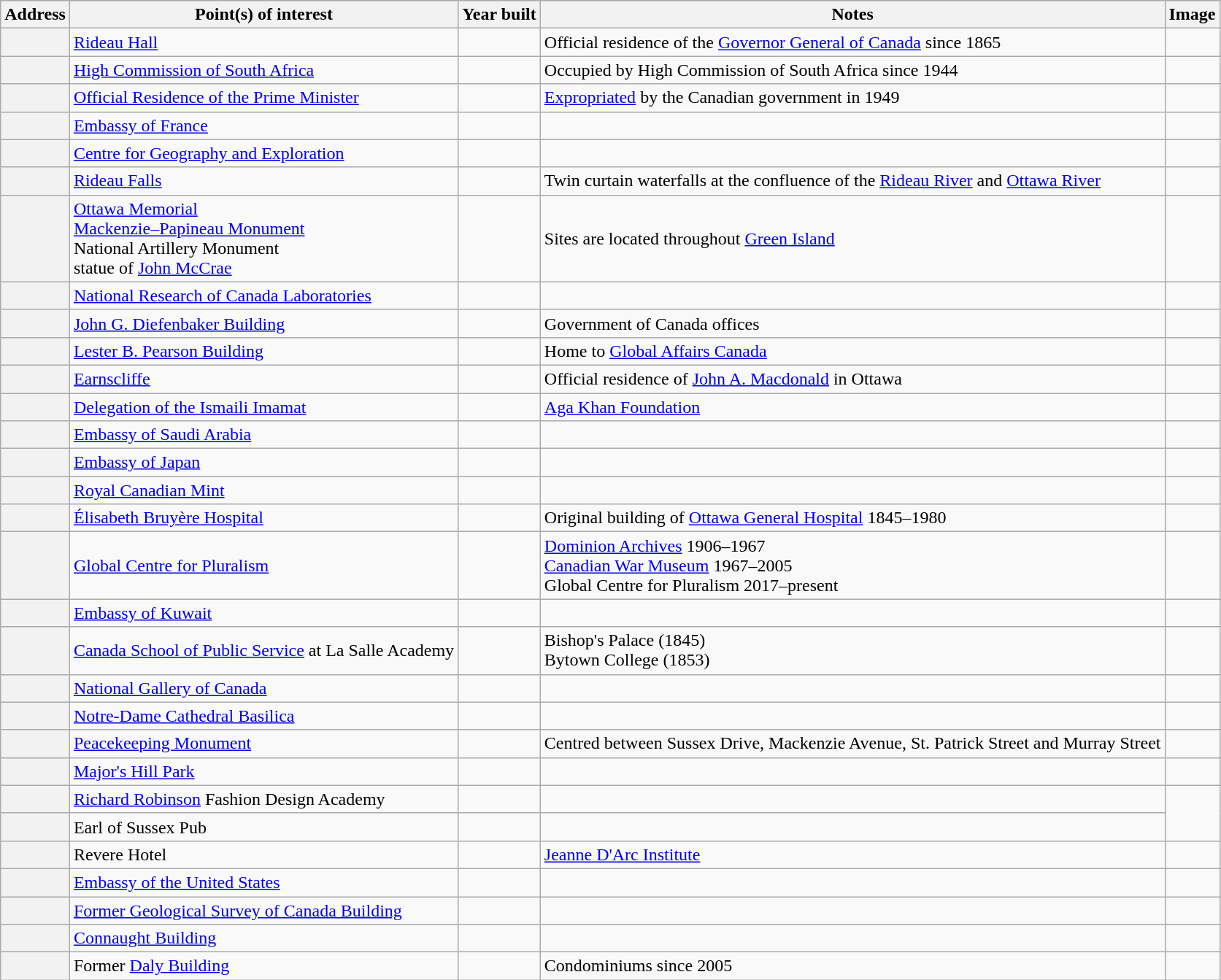<table class="wikitable sortable mw-collapsible mw-collapsed">
<tr style="background:lightblue;">
<th scope="col" data-sort-type="number">Address</th>
<th scope="col">Point(s) of interest</th>
<th scope="col" data-sort-type="number">Year built</th>
<th scope="col" class="unsortable">Notes</th>
<th scope="col" class="unsortable">Image</th>
</tr>
<tr>
<th scope="row"></th>
<td><a href='#'>Rideau Hall</a></td>
<td></td>
<td>Official residence of the <a href='#'>Governor General of Canada</a> since 1865</td>
<td></td>
</tr>
<tr>
<th scope="row"></th>
<td><a href='#'>High Commission of South Africa</a></td>
<td></td>
<td>Occupied by High Commission of South Africa since 1944</td>
<td></td>
</tr>
<tr>
<th scope="row"></th>
<td><a href='#'>Official Residence of the Prime Minister</a></td>
<td></td>
<td><a href='#'>Expropriated</a> by the Canadian government in 1949</td>
<td></td>
</tr>
<tr>
<th scope="row"></th>
<td><a href='#'>Embassy of France</a></td>
<td></td>
<td></td>
<td></td>
</tr>
<tr>
<th scope="row"></th>
<td><a href='#'>Centre for Geography and Exploration</a></td>
<td></td>
<td></td>
<td></td>
</tr>
<tr>
<th scope="row"></th>
<td><a href='#'>Rideau Falls</a></td>
<td></td>
<td>Twin curtain waterfalls at the confluence of the <a href='#'>Rideau River</a> and <a href='#'>Ottawa River</a></td>
<td></td>
</tr>
<tr>
<th scope="row"></th>
<td><a href='#'>Ottawa Memorial</a><br><a href='#'>Mackenzie–Papineau Monument</a><br>National Artillery Monument<br>statue of <a href='#'>John McCrae</a></td>
<td></td>
<td>Sites are located throughout <a href='#'>Green Island</a></td>
<td></td>
</tr>
<tr>
<th scope="row"></th>
<td><a href='#'>National Research of Canada Laboratories</a></td>
<td></td>
<td></td>
<td></td>
</tr>
<tr>
<th scope="row"></th>
<td><a href='#'>John G. Diefenbaker Building</a></td>
<td></td>
<td>Government of Canada offices</td>
<td></td>
</tr>
<tr>
<th scope="row"></th>
<td><a href='#'>Lester B. Pearson Building</a></td>
<td></td>
<td>Home to <a href='#'>Global Affairs Canada</a></td>
<td></td>
</tr>
<tr>
<th scope="row"></th>
<td><a href='#'>Earnscliffe</a></td>
<td></td>
<td>Official residence of <a href='#'>John A. Macdonald</a> in Ottawa</td>
<td></td>
</tr>
<tr>
<th scope="row"></th>
<td><a href='#'>Delegation of the Ismaili Imamat</a></td>
<td></td>
<td><a href='#'>Aga Khan Foundation</a></td>
<td></td>
</tr>
<tr>
<th scope="row"></th>
<td><a href='#'>Embassy of Saudi Arabia</a></td>
<td></td>
<td></td>
<td></td>
</tr>
<tr>
<th scope="row"></th>
<td><a href='#'>Embassy of Japan</a></td>
<td></td>
<td></td>
<td></td>
</tr>
<tr>
<th scope="row"></th>
<td><a href='#'>Royal Canadian Mint</a></td>
<td></td>
<td></td>
<td></td>
</tr>
<tr>
<th scope="row"></th>
<td><a href='#'>Élisabeth Bruyère Hospital</a></td>
<td></td>
<td>Original building of <a href='#'>Ottawa General Hospital</a> 1845–1980</td>
<td></td>
</tr>
<tr>
<th scope="row"></th>
<td><a href='#'>Global Centre for Pluralism</a></td>
<td></td>
<td><a href='#'>Dominion Archives</a> 1906–1967<br><a href='#'>Canadian War Museum</a> 1967–2005<br>Global Centre for Pluralism 2017–present</td>
<td></td>
</tr>
<tr>
<th scope="row"></th>
<td><a href='#'>Embassy of Kuwait</a></td>
<td></td>
<td></td>
<td></td>
</tr>
<tr>
<th scope="row"></th>
<td><a href='#'>Canada School of Public Service</a> at La Salle Academy</td>
<td></td>
<td>Bishop's Palace (1845)<br>Bytown College (1853)</td>
<td></td>
</tr>
<tr>
<th scope="row"></th>
<td><a href='#'>National Gallery of Canada</a></td>
<td></td>
<td></td>
<td></td>
</tr>
<tr>
<th scope="row"></th>
<td><a href='#'>Notre-Dame Cathedral Basilica</a></td>
<td></td>
<td></td>
<td></td>
</tr>
<tr>
<th scope="row"></th>
<td><a href='#'>Peacekeeping Monument</a></td>
<td></td>
<td>Centred between Sussex Drive, Mackenzie Avenue, St. Patrick Street and Murray Street</td>
<td></td>
</tr>
<tr>
<th scope="row"></th>
<td><a href='#'>Major's Hill Park</a></td>
<td></td>
<td></td>
<td></td>
</tr>
<tr>
<th scope="row"></th>
<td><a href='#'>Richard Robinson</a> Fashion Design Academy</td>
<td></td>
<td></td>
<td rowspan=2></td>
</tr>
<tr>
<th scope="row"></th>
<td>Earl of Sussex Pub</td>
<td></td>
<td></td>
</tr>
<tr>
<th scope="row"></th>
<td>Revere Hotel</td>
<td></td>
<td><a href='#'>Jeanne D'Arc Institute</a></td>
<td></td>
</tr>
<tr>
<th scope="row"></th>
<td><a href='#'>Embassy of the United States</a></td>
<td></td>
<td></td>
<td></td>
</tr>
<tr>
<th scope="row"></th>
<td><a href='#'>Former Geological Survey of Canada Building</a></td>
<td></td>
<td></td>
<td></td>
</tr>
<tr>
<th scope="row"></th>
<td><a href='#'>Connaught Building</a></td>
<td></td>
<td></td>
<td></td>
</tr>
<tr>
<th scope="row"></th>
<td>Former <a href='#'>Daly Building</a></td>
<td></td>
<td>Condominiums since 2005</td>
<td></td>
</tr>
</table>
